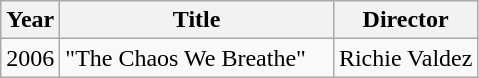<table class="wikitable" border="1">
<tr>
<th>Year</th>
<th width="175">Title</th>
<th>Director</th>
</tr>
<tr>
<td>2006</td>
<td>"The Chaos We Breathe"</td>
<td>Richie Valdez</td>
</tr>
</table>
